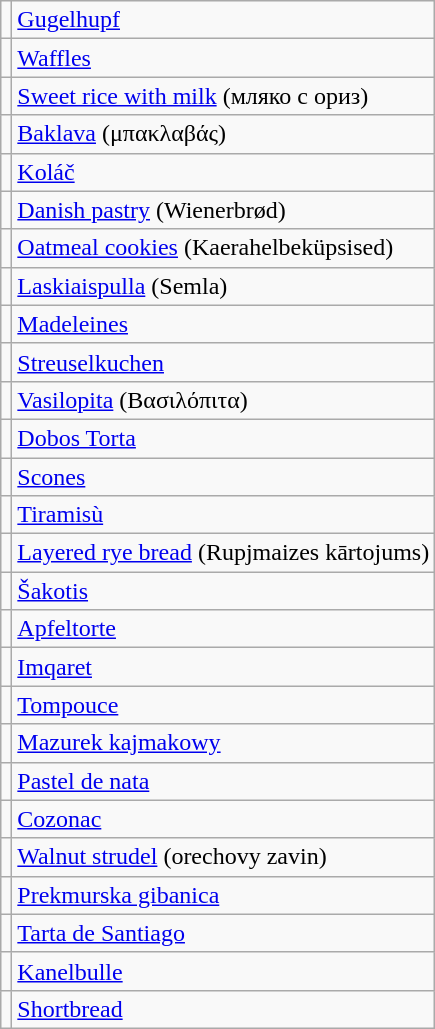<table class="wikitable">
<tr>
<td></td>
<td><a href='#'>Gugelhupf</a></td>
</tr>
<tr>
<td></td>
<td><a href='#'>Waffles</a></td>
</tr>
<tr>
<td></td>
<td><a href='#'>Sweet rice with milk</a> (мляко с ориз)</td>
</tr>
<tr>
<td></td>
<td><a href='#'>Baklava</a> (μπακλαβάς)</td>
</tr>
<tr>
<td></td>
<td><a href='#'>Koláč</a></td>
</tr>
<tr>
<td></td>
<td><a href='#'>Danish pastry</a> (Wienerbrød)</td>
</tr>
<tr>
<td></td>
<td><a href='#'>Oatmeal cookies</a> (Kaerahelbeküpsised)</td>
</tr>
<tr>
<td></td>
<td><a href='#'>Laskiaispulla</a> (Semla)</td>
</tr>
<tr>
<td></td>
<td><a href='#'>Madeleines</a></td>
</tr>
<tr>
<td></td>
<td><a href='#'>Streuselkuchen</a></td>
</tr>
<tr>
<td></td>
<td><a href='#'>Vasilopita</a> (Βασιλόπιτα)</td>
</tr>
<tr>
<td></td>
<td><a href='#'>Dobos Torta</a></td>
</tr>
<tr>
<td></td>
<td><a href='#'>Scones</a></td>
</tr>
<tr>
<td></td>
<td><a href='#'>Tiramisù</a></td>
</tr>
<tr>
<td></td>
<td><a href='#'>Layered rye bread</a> (Rupjmaizes kārtojums)</td>
</tr>
<tr>
<td></td>
<td><a href='#'>Šakotis</a></td>
</tr>
<tr>
<td></td>
<td><a href='#'>Apfeltorte</a></td>
</tr>
<tr>
<td></td>
<td><a href='#'>Imqaret</a></td>
</tr>
<tr>
<td></td>
<td><a href='#'>Tompouce</a></td>
</tr>
<tr>
<td></td>
<td><a href='#'>Mazurek kajmakowy</a></td>
</tr>
<tr>
<td></td>
<td><a href='#'>Pastel de nata</a></td>
</tr>
<tr>
<td></td>
<td><a href='#'>Cozonac</a></td>
</tr>
<tr>
<td></td>
<td><a href='#'>Walnut strudel</a> (orechovy zavin)</td>
</tr>
<tr>
<td></td>
<td><a href='#'>Prekmurska gibanica</a></td>
</tr>
<tr>
<td></td>
<td><a href='#'>Tarta de Santiago</a></td>
</tr>
<tr>
<td></td>
<td><a href='#'>Kanelbulle</a></td>
</tr>
<tr>
<td></td>
<td><a href='#'>Shortbread</a></td>
</tr>
</table>
